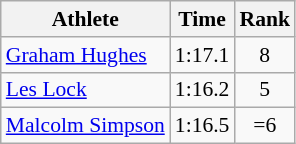<table class="wikitable" style="font-size:90%;">
<tr>
<th>Athlete</th>
<th>Time</th>
<th>Rank</th>
</tr>
<tr align=center>
<td align=left><a href='#'>Graham Hughes</a></td>
<td>1:17.1</td>
<td>8</td>
</tr>
<tr align=center>
<td align=left><a href='#'>Les Lock</a></td>
<td>1:16.2</td>
<td>5</td>
</tr>
<tr align=center>
<td align=left><a href='#'>Malcolm Simpson</a></td>
<td>1:16.5</td>
<td>=6</td>
</tr>
</table>
